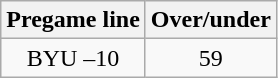<table class="wikitable">
<tr align="center">
<th style=>Pregame line</th>
<th style=>Over/under</th>
</tr>
<tr align="center">
<td>BYU –10</td>
<td>59</td>
</tr>
</table>
